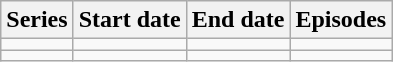<table class="wikitable">
<tr>
<th>Series</th>
<th>Start date</th>
<th>End date</th>
<th>Episodes</th>
</tr>
<tr>
<td></td>
<td></td>
<td></td>
<td></td>
</tr>
<tr>
<td></td>
<td></td>
<td></td>
<td></td>
</tr>
</table>
